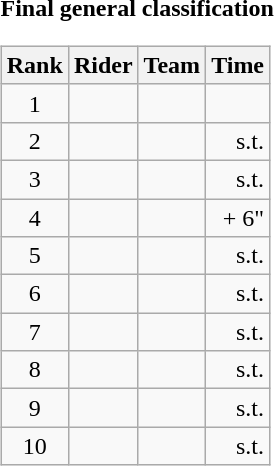<table>
<tr>
<td><strong>Final general classification</strong><br><table class="wikitable">
<tr>
<th scope="col">Rank</th>
<th scope="col">Rider</th>
<th scope="col">Team</th>
<th scope="col">Time</th>
</tr>
<tr>
<td style="text-align:center;">1</td>
<td></td>
<td></td>
<td style="text-align:right;"></td>
</tr>
<tr>
<td style="text-align:center;">2</td>
<td></td>
<td></td>
<td style="text-align:right;">s.t.</td>
</tr>
<tr>
<td style="text-align:center;">3</td>
<td></td>
<td></td>
<td style="text-align:right;">s.t.</td>
</tr>
<tr>
<td style="text-align:center;">4</td>
<td></td>
<td></td>
<td style="text-align:right;">+ 6"</td>
</tr>
<tr>
<td style="text-align:center;">5</td>
<td></td>
<td></td>
<td style="text-align:right;">s.t.</td>
</tr>
<tr>
<td style="text-align:center;">6</td>
<td></td>
<td></td>
<td style="text-align:right;">s.t.</td>
</tr>
<tr>
<td style="text-align:center;">7</td>
<td></td>
<td></td>
<td style="text-align:right;">s.t.</td>
</tr>
<tr>
<td style="text-align:center;">8</td>
<td></td>
<td></td>
<td style="text-align:right;">s.t.</td>
</tr>
<tr>
<td style="text-align:center;">9</td>
<td></td>
<td></td>
<td style="text-align:right;">s.t.</td>
</tr>
<tr>
<td style="text-align:center;">10</td>
<td></td>
<td></td>
<td style="text-align:right;">s.t.</td>
</tr>
</table>
</td>
</tr>
</table>
